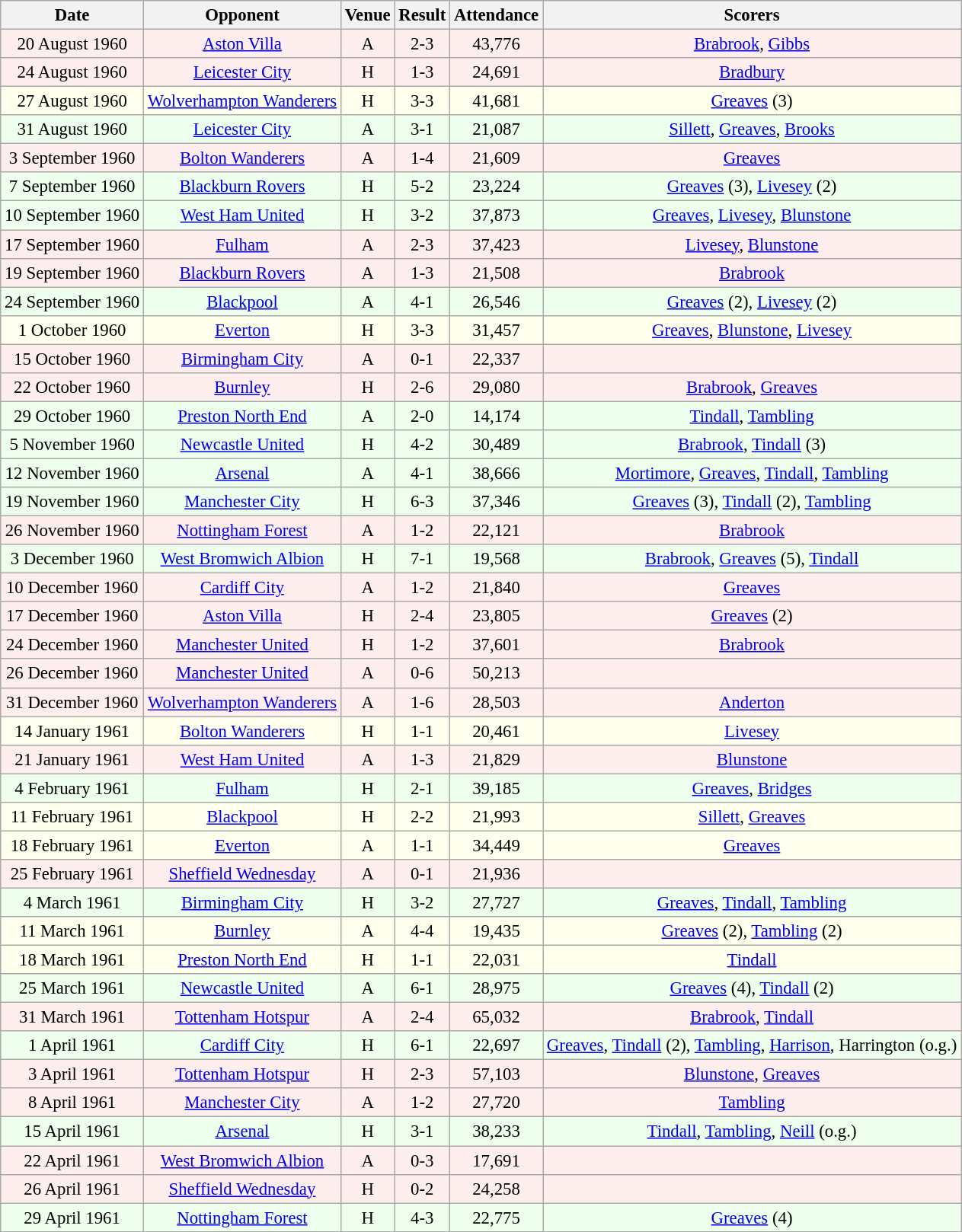<table class="wikitable sortable" style="font-size:95%; text-align:center">
<tr>
<th>Date</th>
<th>Opponent</th>
<th>Venue</th>
<th>Result</th>
<th>Attendance</th>
<th>Scorers</th>
</tr>
<tr bgcolor = "#FFEEEE">
<td>20 August 1960</td>
<td><a href='#'>Aston Villa</a></td>
<td>A</td>
<td>2-3</td>
<td>43,776</td>
<td><a href='#'>Brabrook</a>, <a href='#'>Gibbs</a></td>
</tr>
<tr bgcolor = "#FFEEEE">
<td>24 August 1960</td>
<td><a href='#'>Leicester City</a></td>
<td>H</td>
<td>1-3</td>
<td>24,691</td>
<td><a href='#'>Bradbury</a></td>
</tr>
<tr bgcolor = "#FFFFEE">
<td>27 August 1960</td>
<td><a href='#'>Wolverhampton Wanderers</a></td>
<td>H</td>
<td>3-3</td>
<td>41,681</td>
<td><a href='#'>Greaves</a> (3)</td>
</tr>
<tr bgcolor = "#EEFFEE">
<td>31 August 1960</td>
<td><a href='#'>Leicester City</a></td>
<td>A</td>
<td>3-1</td>
<td>21,087</td>
<td><a href='#'>Sillett</a>, <a href='#'>Greaves</a>, <a href='#'>Brooks</a></td>
</tr>
<tr bgcolor = "#FFEEEE">
<td>3 September 1960</td>
<td><a href='#'>Bolton Wanderers</a></td>
<td>A</td>
<td>1-4</td>
<td>21,609</td>
<td><a href='#'>Greaves</a></td>
</tr>
<tr bgcolor = "#EEFFEE">
<td>7 September 1960</td>
<td><a href='#'>Blackburn Rovers</a></td>
<td>H</td>
<td>5-2</td>
<td>23,224</td>
<td><a href='#'>Greaves</a> (3), <a href='#'>Livesey</a> (2)</td>
</tr>
<tr bgcolor = "#EEFFEE">
<td>10 September 1960</td>
<td><a href='#'>West Ham United</a></td>
<td>H</td>
<td>3-2</td>
<td>37,873</td>
<td><a href='#'>Greaves</a>, <a href='#'>Livesey</a>, <a href='#'>Blunstone</a></td>
</tr>
<tr bgcolor = "#FFEEEE">
<td>17 September 1960</td>
<td><a href='#'>Fulham</a></td>
<td>A</td>
<td>2-3</td>
<td>37,423</td>
<td><a href='#'>Livesey</a>, <a href='#'>Blunstone</a></td>
</tr>
<tr bgcolor = "#FFEEEE">
<td>19 September 1960</td>
<td><a href='#'>Blackburn Rovers</a></td>
<td>A</td>
<td>1-3</td>
<td>21,508</td>
<td><a href='#'>Brabrook</a></td>
</tr>
<tr bgcolor = "#EEFFEE">
<td>24 September 1960</td>
<td><a href='#'>Blackpool</a></td>
<td>A</td>
<td>4-1</td>
<td>26,546</td>
<td><a href='#'>Greaves</a> (2), <a href='#'>Livesey</a> (2)</td>
</tr>
<tr bgcolor = "#FFFFEE">
<td>1 October 1960</td>
<td><a href='#'>Everton</a></td>
<td>H</td>
<td>3-3</td>
<td>31,457</td>
<td><a href='#'>Greaves</a>, <a href='#'>Blunstone</a>, <a href='#'>Livesey</a></td>
</tr>
<tr bgcolor = "#FFEEEE">
<td>15 October 1960</td>
<td><a href='#'>Birmingham City</a></td>
<td>A</td>
<td>0-1</td>
<td>22,337</td>
<td></td>
</tr>
<tr bgcolor = "#FFEEEE">
<td>22 October 1960</td>
<td><a href='#'>Burnley</a></td>
<td>H</td>
<td>2-6</td>
<td>29,080</td>
<td><a href='#'>Brabrook</a>, <a href='#'>Greaves</a></td>
</tr>
<tr bgcolor = "#EEFFEE">
<td>29 October 1960</td>
<td><a href='#'>Preston North End</a></td>
<td>A</td>
<td>2-0</td>
<td>14,174</td>
<td><a href='#'>Tindall</a>, <a href='#'>Tambling</a></td>
</tr>
<tr bgcolor = "#EEFFEE">
<td>5 November 1960</td>
<td><a href='#'>Newcastle United</a></td>
<td>H</td>
<td>4-2</td>
<td>30,489</td>
<td><a href='#'>Brabrook</a>, <a href='#'>Tindall</a> (3)</td>
</tr>
<tr bgcolor = "#EEFFEE">
<td>12 November 1960</td>
<td><a href='#'>Arsenal</a></td>
<td>A</td>
<td>4-1</td>
<td>38,666</td>
<td><a href='#'>Mortimore</a>, <a href='#'>Greaves</a>, <a href='#'>Tindall</a>, <a href='#'>Tambling</a></td>
</tr>
<tr bgcolor = "#EEFFEE">
<td>19 November 1960</td>
<td><a href='#'>Manchester City</a></td>
<td>H</td>
<td>6-3</td>
<td>37,346</td>
<td><a href='#'>Greaves</a> (3), <a href='#'>Tindall</a> (2), <a href='#'>Tambling</a></td>
</tr>
<tr bgcolor = "#FFEEEE">
<td>26 November 1960</td>
<td><a href='#'>Nottingham Forest</a></td>
<td>A</td>
<td>1-2</td>
<td>22,121</td>
<td><a href='#'>Brabrook</a></td>
</tr>
<tr bgcolor = "#EEFFEE">
<td>3 December 1960</td>
<td><a href='#'>West Bromwich Albion</a></td>
<td>H</td>
<td>7-1</td>
<td>19,568</td>
<td><a href='#'>Brabrook</a>, <a href='#'>Greaves</a> (5), <a href='#'>Tindall</a></td>
</tr>
<tr bgcolor = "#FFEEEE">
<td>10 December 1960</td>
<td><a href='#'>Cardiff City</a></td>
<td>A</td>
<td>1-2</td>
<td>21,840</td>
<td><a href='#'>Greaves</a></td>
</tr>
<tr bgcolor = "#FFEEEE">
<td>17 December 1960</td>
<td><a href='#'>Aston Villa</a></td>
<td>H</td>
<td>2-4</td>
<td>23,805</td>
<td><a href='#'>Greaves</a> (2)</td>
</tr>
<tr bgcolor = "#FFEEEE">
<td>24 December 1960</td>
<td><a href='#'>Manchester United</a></td>
<td>H</td>
<td>1-2</td>
<td>37,601</td>
<td><a href='#'>Brabrook</a></td>
</tr>
<tr bgcolor = "#FFEEEE">
<td>26 December 1960</td>
<td><a href='#'>Manchester United</a></td>
<td>A</td>
<td>0-6</td>
<td>50,213</td>
<td></td>
</tr>
<tr bgcolor = "#FFEEEE">
<td>31 December 1960</td>
<td><a href='#'>Wolverhampton Wanderers</a></td>
<td>A</td>
<td>1-6</td>
<td>28,503</td>
<td><a href='#'>Anderton</a></td>
</tr>
<tr bgcolor = "#FFFFEE">
<td>14 January 1961</td>
<td><a href='#'>Bolton Wanderers</a></td>
<td>H</td>
<td>1-1</td>
<td>20,461</td>
<td><a href='#'>Livesey</a></td>
</tr>
<tr bgcolor = "#FFEEEE">
<td>21 January 1961</td>
<td><a href='#'>West Ham United</a></td>
<td>A</td>
<td>1-3</td>
<td>21,829</td>
<td><a href='#'>Blunstone</a></td>
</tr>
<tr bgcolor = "#EEFFEE">
<td>4 February 1961</td>
<td><a href='#'>Fulham</a></td>
<td>H</td>
<td>2-1</td>
<td>39,185</td>
<td><a href='#'>Greaves</a>, <a href='#'>Bridges</a></td>
</tr>
<tr bgcolor = "#FFFFEE">
<td>11 February 1961</td>
<td><a href='#'>Blackpool</a></td>
<td>H</td>
<td>2-2</td>
<td>21,993</td>
<td><a href='#'>Sillett</a>, <a href='#'>Greaves</a></td>
</tr>
<tr bgcolor = "#FFFFEE">
<td>18 February 1961</td>
<td><a href='#'>Everton</a></td>
<td>A</td>
<td>1-1</td>
<td>34,449</td>
<td><a href='#'>Greaves</a></td>
</tr>
<tr bgcolor = "#FFEEEE">
<td>25 February 1961</td>
<td><a href='#'>Sheffield Wednesday</a></td>
<td>A</td>
<td>0-1</td>
<td>21,936</td>
<td></td>
</tr>
<tr bgcolor = "#EEFFEE">
<td>4 March 1961</td>
<td><a href='#'>Birmingham City</a></td>
<td>H</td>
<td>3-2</td>
<td>27,727</td>
<td><a href='#'>Greaves</a>, <a href='#'>Tindall</a>, <a href='#'>Tambling</a></td>
</tr>
<tr bgcolor = "#FFFFEE">
<td>11 March 1961</td>
<td><a href='#'>Burnley</a></td>
<td>A</td>
<td>4-4</td>
<td>19,435</td>
<td><a href='#'>Greaves</a> (2), <a href='#'>Tambling</a> (2)</td>
</tr>
<tr bgcolor = "#FFFFEE">
<td>18 March 1961</td>
<td><a href='#'>Preston North End</a></td>
<td>H</td>
<td>1-1</td>
<td>22,031</td>
<td><a href='#'>Tindall</a></td>
</tr>
<tr bgcolor = "#EEFFEE">
<td>25 March 1961</td>
<td><a href='#'>Newcastle United</a></td>
<td>A</td>
<td>6-1</td>
<td>28,975</td>
<td><a href='#'>Greaves</a> (4), <a href='#'>Tindall</a> (2)</td>
</tr>
<tr bgcolor = "#FFEEEE">
<td>31 March 1961</td>
<td><a href='#'>Tottenham Hotspur</a></td>
<td>A</td>
<td>2-4</td>
<td>65,032</td>
<td><a href='#'>Brabrook</a>, <a href='#'>Tindall</a></td>
</tr>
<tr bgcolor = "#EEFFEE">
<td>1 April 1961</td>
<td><a href='#'>Cardiff City</a></td>
<td>H</td>
<td>6-1</td>
<td>22,697</td>
<td><a href='#'>Greaves</a>, <a href='#'>Tindall</a> (2), <a href='#'>Tambling</a>, <a href='#'>Harrison</a>, Harrington (o.g.)</td>
</tr>
<tr bgcolor = "#FFEEEE">
<td>3 April 1961</td>
<td><a href='#'>Tottenham Hotspur</a></td>
<td>H</td>
<td>2-3</td>
<td>57,103</td>
<td><a href='#'>Blunstone</a>, <a href='#'>Greaves</a></td>
</tr>
<tr bgcolor = "#FFEEEE">
<td>8 April 1961</td>
<td><a href='#'>Manchester City</a></td>
<td>A</td>
<td>1-2</td>
<td>27,720</td>
<td><a href='#'>Tambling</a></td>
</tr>
<tr bgcolor = "#EEFFEE">
<td>15 April 1961</td>
<td><a href='#'>Arsenal</a></td>
<td>H</td>
<td>3-1</td>
<td>38,233</td>
<td><a href='#'>Tindall</a>, <a href='#'>Tambling</a>, <a href='#'>Neill</a> (o.g.)</td>
</tr>
<tr bgcolor = "#FFEEEE">
<td>22 April 1961</td>
<td><a href='#'>West Bromwich Albion</a></td>
<td>A</td>
<td>0-3</td>
<td>17,691</td>
<td></td>
</tr>
<tr bgcolor = "#FFEEEE">
<td>26 April 1961</td>
<td><a href='#'>Sheffield Wednesday</a></td>
<td>H</td>
<td>0-2</td>
<td>24,258</td>
<td></td>
</tr>
<tr bgcolor = "#EEFFEE">
<td>29 April 1961</td>
<td><a href='#'>Nottingham Forest</a></td>
<td>H</td>
<td>4-3</td>
<td>22,775</td>
<td><a href='#'>Greaves</a> (4)</td>
</tr>
</table>
